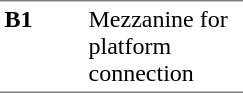<table border=0 cellspacing=0 cellpadding=3>
<tr>
<td style="border-bottom:solid 1px gray;border-top:solid 1px gray;" width=50 valign=top><strong>B1</strong></td>
<td style="border-top:solid 1px gray;border-bottom:solid 1px gray;" width=100 valign=top>Mezzanine for platform connection</td>
</tr>
</table>
